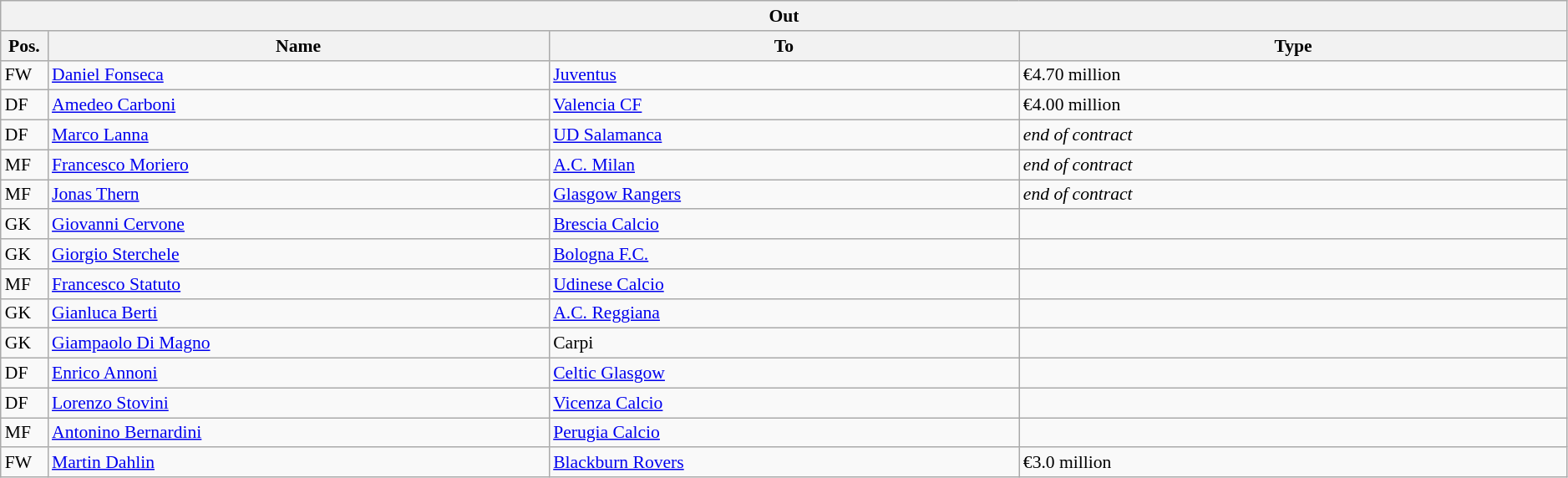<table class="wikitable" style="font-size:90%; width:99%">
<tr>
<th colspan="4">Out</th>
</tr>
<tr>
<th width=3%>Pos.</th>
<th width=32%>Name</th>
<th width=30%>To</th>
<th width=35%>Type</th>
</tr>
<tr>
<td>FW</td>
<td><a href='#'>Daniel Fonseca</a></td>
<td><a href='#'>Juventus</a></td>
<td>€4.70 million</td>
</tr>
<tr>
<td>DF</td>
<td><a href='#'>Amedeo Carboni</a></td>
<td><a href='#'>Valencia CF</a></td>
<td>€4.00 million</td>
</tr>
<tr>
<td>DF</td>
<td><a href='#'>Marco Lanna</a></td>
<td><a href='#'>UD Salamanca</a></td>
<td><em>end of contract</em></td>
</tr>
<tr>
<td>MF</td>
<td><a href='#'>Francesco Moriero</a></td>
<td><a href='#'>A.C. Milan</a></td>
<td><em>end of contract</em></td>
</tr>
<tr>
<td>MF</td>
<td><a href='#'>Jonas Thern</a></td>
<td><a href='#'>Glasgow Rangers</a></td>
<td><em>end of contract</em></td>
</tr>
<tr>
<td>GK</td>
<td><a href='#'>Giovanni Cervone</a></td>
<td><a href='#'>Brescia Calcio</a></td>
<td></td>
</tr>
<tr>
<td>GK</td>
<td><a href='#'>Giorgio Sterchele</a></td>
<td><a href='#'>Bologna F.C.</a></td>
<td></td>
</tr>
<tr>
<td>MF</td>
<td><a href='#'>Francesco Statuto</a></td>
<td><a href='#'>Udinese Calcio</a></td>
<td></td>
</tr>
<tr>
<td>GK</td>
<td><a href='#'>Gianluca Berti</a></td>
<td><a href='#'>A.C. Reggiana</a></td>
<td></td>
</tr>
<tr>
<td>GK</td>
<td><a href='#'>Giampaolo Di Magno</a></td>
<td>Carpi</td>
<td></td>
</tr>
<tr>
<td>DF</td>
<td><a href='#'>Enrico Annoni</a></td>
<td><a href='#'>Celtic Glasgow</a></td>
<td></td>
</tr>
<tr>
<td>DF</td>
<td><a href='#'>Lorenzo Stovini</a></td>
<td><a href='#'>Vicenza Calcio</a></td>
<td></td>
</tr>
<tr>
<td>MF</td>
<td><a href='#'>Antonino Bernardini</a></td>
<td><a href='#'>Perugia Calcio</a></td>
<td></td>
</tr>
<tr>
<td>FW</td>
<td><a href='#'>Martin Dahlin</a></td>
<td><a href='#'>Blackburn Rovers</a></td>
<td>€3.0 million</td>
</tr>
</table>
